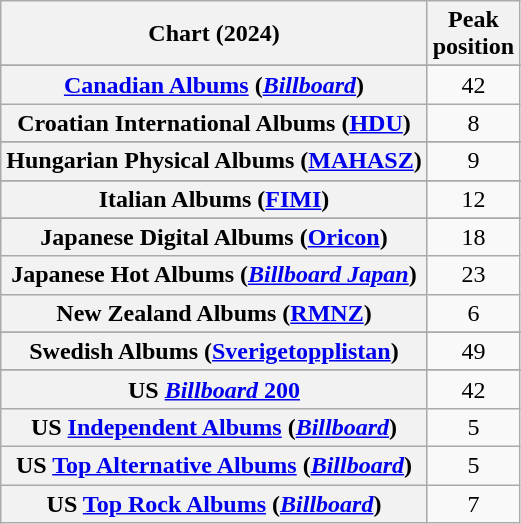<table class="wikitable sortable plainrowheaders" style="text-align:center;">
<tr>
<th scope="col">Chart (2024)</th>
<th scope="col">Peak<br>position</th>
</tr>
<tr>
</tr>
<tr>
</tr>
<tr>
</tr>
<tr>
</tr>
<tr>
<th scope="row"><a href='#'>Canadian Albums</a> (<em><a href='#'>Billboard</a></em>)</th>
<td>42</td>
</tr>
<tr>
<th scope="row">Croatian International Albums (<a href='#'>HDU</a>)</th>
<td>8</td>
</tr>
<tr>
</tr>
<tr>
</tr>
<tr>
</tr>
<tr>
</tr>
<tr>
</tr>
<tr>
<th scope="row">Hungarian Physical Albums (<a href='#'>MAHASZ</a>)</th>
<td>9</td>
</tr>
<tr>
</tr>
<tr>
<th scope="row">Italian Albums (<a href='#'>FIMI</a>)</th>
<td>12</td>
</tr>
<tr>
</tr>
<tr>
<th scope="row">Japanese Digital Albums (<a href='#'>Oricon</a>)</th>
<td>18</td>
</tr>
<tr>
<th scope="row">Japanese Hot Albums (<em><a href='#'>Billboard Japan</a></em>)</th>
<td>23</td>
</tr>
<tr>
<th scope="row">New Zealand Albums (<a href='#'>RMNZ</a>)</th>
<td>6</td>
</tr>
<tr>
</tr>
<tr>
</tr>
<tr>
</tr>
<tr>
</tr>
<tr>
<th scope="row">Swedish Albums (<a href='#'>Sverigetopplistan</a>)</th>
<td>49</td>
</tr>
<tr>
</tr>
<tr>
</tr>
<tr>
</tr>
<tr>
<th scope="row">US <a href='#'><em>Billboard</em> 200</a></th>
<td>42</td>
</tr>
<tr>
<th scope="row">US <a href='#'>Independent Albums</a> (<em><a href='#'>Billboard</a></em>)</th>
<td>5</td>
</tr>
<tr>
<th scope="row">US <a href='#'>Top Alternative Albums</a> (<em><a href='#'>Billboard</a></em>)</th>
<td>5</td>
</tr>
<tr>
<th scope="row">US <a href='#'>Top Rock Albums</a> (<em><a href='#'>Billboard</a></em>)</th>
<td>7</td>
</tr>
</table>
